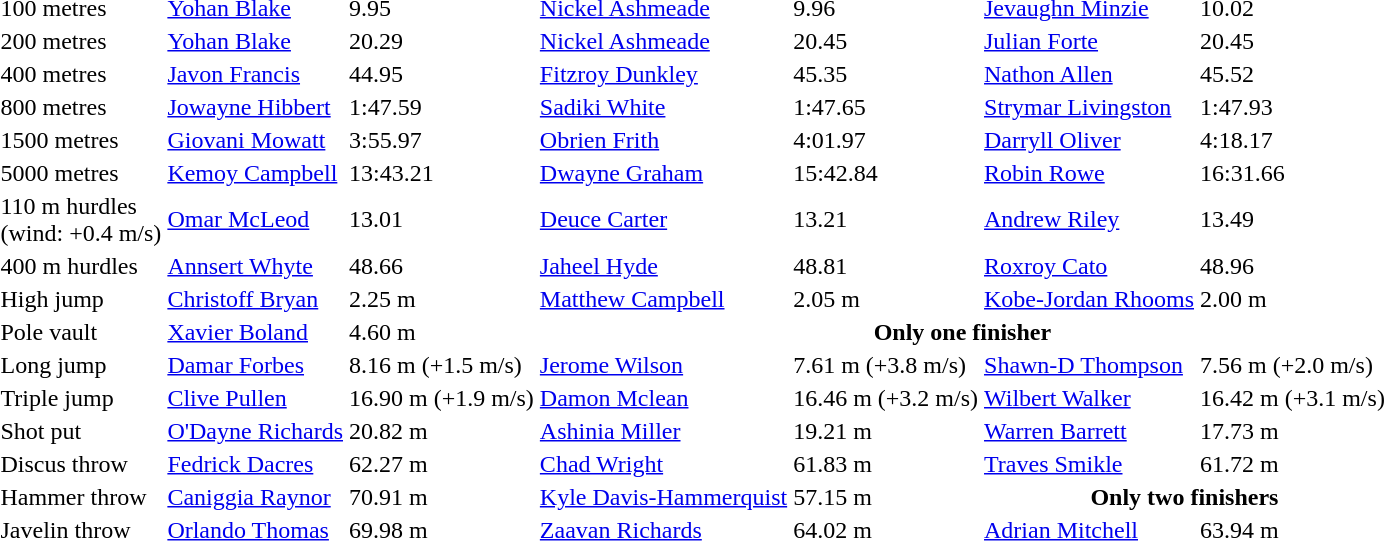<table>
<tr>
<td>100 metres</td>
<td><a href='#'>Yohan Blake</a></td>
<td>9.95</td>
<td><a href='#'>Nickel Ashmeade</a></td>
<td>9.96</td>
<td><a href='#'>Jevaughn Minzie</a></td>
<td>10.02</td>
</tr>
<tr>
<td>200 metres</td>
<td><a href='#'>Yohan Blake</a></td>
<td>20.29</td>
<td><a href='#'>Nickel Ashmeade</a></td>
<td>20.45</td>
<td><a href='#'>Julian Forte</a></td>
<td>20.45</td>
</tr>
<tr>
<td>400 metres</td>
<td><a href='#'>Javon Francis</a></td>
<td>44.95</td>
<td><a href='#'>Fitzroy Dunkley</a></td>
<td>45.35</td>
<td><a href='#'>Nathon Allen</a></td>
<td>45.52</td>
</tr>
<tr>
<td>800 metres</td>
<td><a href='#'>Jowayne Hibbert</a></td>
<td>1:47.59</td>
<td><a href='#'>Sadiki White</a></td>
<td>1:47.65</td>
<td><a href='#'>Strymar Livingston</a></td>
<td>1:47.93</td>
</tr>
<tr>
<td>1500 metres</td>
<td><a href='#'>Giovani Mowatt</a></td>
<td>3:55.97</td>
<td><a href='#'>Obrien Frith</a></td>
<td>4:01.97</td>
<td><a href='#'>Darryll Oliver</a></td>
<td>4:18.17</td>
</tr>
<tr>
<td>5000 metres</td>
<td><a href='#'>Kemoy Campbell</a></td>
<td>13:43.21</td>
<td><a href='#'>Dwayne Graham</a></td>
<td>15:42.84</td>
<td><a href='#'>Robin Rowe</a></td>
<td>16:31.66</td>
</tr>
<tr>
<td>110 m hurdles<br>(wind: +0.4 m/s)</td>
<td><a href='#'>Omar McLeod</a></td>
<td>13.01</td>
<td><a href='#'>Deuce Carter</a></td>
<td>13.21</td>
<td><a href='#'>Andrew Riley</a></td>
<td>13.49</td>
</tr>
<tr>
<td>400 m hurdles</td>
<td><a href='#'>Annsert Whyte</a></td>
<td>48.66</td>
<td><a href='#'>Jaheel Hyde</a></td>
<td>48.81</td>
<td><a href='#'>Roxroy Cato</a></td>
<td>48.96</td>
</tr>
<tr>
<td>High jump</td>
<td><a href='#'>Christoff Bryan</a></td>
<td>2.25 m</td>
<td><a href='#'>Matthew Campbell</a></td>
<td>2.05 m</td>
<td><a href='#'>Kobe-Jordan Rhooms</a></td>
<td>2.00 m</td>
</tr>
<tr>
<td>Pole vault</td>
<td><a href='#'>Xavier Boland</a></td>
<td>4.60 m</td>
<th colspan=4>Only one finisher</th>
</tr>
<tr>
<td>Long jump</td>
<td><a href='#'>Damar Forbes</a></td>
<td>8.16 m (+1.5 m/s)</td>
<td><a href='#'>Jerome Wilson</a></td>
<td>7.61 m (+3.8 m/s) </td>
<td><a href='#'>Shawn-D Thompson</a></td>
<td>7.56 m (+2.0 m/s)</td>
</tr>
<tr>
<td>Triple jump</td>
<td><a href='#'>Clive Pullen</a></td>
<td>16.90 m (+1.9 m/s)</td>
<td><a href='#'>Damon Mclean</a></td>
<td>16.46 m (+3.2 m/s) </td>
<td><a href='#'>Wilbert Walker</a></td>
<td>16.42 m (+3.1 m/s) </td>
</tr>
<tr>
<td>Shot put</td>
<td><a href='#'>O'Dayne Richards</a></td>
<td>20.82 m</td>
<td><a href='#'>Ashinia Miller</a></td>
<td>19.21 m</td>
<td><a href='#'>Warren Barrett</a></td>
<td>17.73 m</td>
</tr>
<tr>
<td>Discus throw</td>
<td><a href='#'>Fedrick Dacres</a></td>
<td>62.27 m</td>
<td><a href='#'>Chad Wright</a></td>
<td>61.83 m</td>
<td><a href='#'>Traves Smikle</a></td>
<td>61.72 m</td>
</tr>
<tr>
<td>Hammer throw</td>
<td><a href='#'>Caniggia Raynor</a></td>
<td>70.91 m </td>
<td><a href='#'>Kyle Davis-Hammerquist</a></td>
<td>57.15 m</td>
<th colspan=2>Only two finishers</th>
</tr>
<tr>
<td>Javelin throw</td>
<td><a href='#'>Orlando Thomas</a></td>
<td>69.98 m</td>
<td><a href='#'>Zaavan Richards</a></td>
<td>64.02 m</td>
<td><a href='#'>Adrian Mitchell</a></td>
<td>63.94 m</td>
</tr>
</table>
